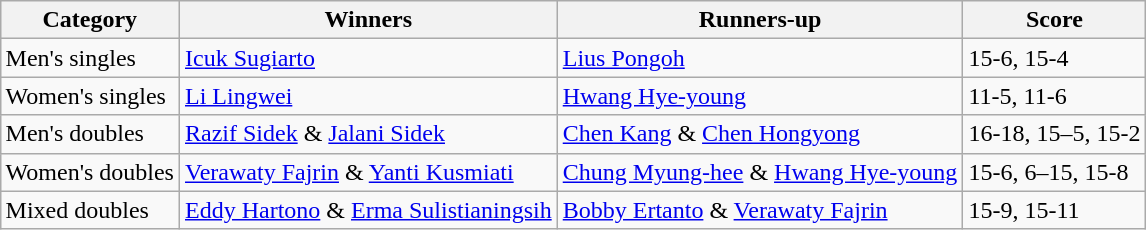<table class=wikitable style="margin:auto;">
<tr>
<th>Category</th>
<th>Winners</th>
<th>Runners-up</th>
<th>Score</th>
</tr>
<tr>
<td>Men's singles</td>
<td> <a href='#'>Icuk Sugiarto</a></td>
<td> <a href='#'>Lius Pongoh</a></td>
<td>15-6, 15-4</td>
</tr>
<tr>
<td>Women's singles</td>
<td> <a href='#'>Li Lingwei</a></td>
<td> <a href='#'>Hwang Hye-young</a></td>
<td>11-5, 11-6</td>
</tr>
<tr>
<td>Men's doubles</td>
<td> <a href='#'>Razif Sidek</a> & <a href='#'>Jalani Sidek</a></td>
<td> <a href='#'>Chen Kang</a> & <a href='#'>Chen Hongyong</a></td>
<td>16-18, 15–5, 15-2</td>
</tr>
<tr>
<td>Women's doubles</td>
<td> <a href='#'>Verawaty Fajrin</a> & <a href='#'>Yanti Kusmiati</a></td>
<td> <a href='#'>Chung Myung-hee</a> & <a href='#'>Hwang Hye-young</a></td>
<td>15-6, 6–15, 15-8</td>
</tr>
<tr>
<td>Mixed doubles</td>
<td> <a href='#'>Eddy Hartono</a> & <a href='#'>Erma Sulistianingsih</a></td>
<td> <a href='#'>Bobby Ertanto</a> & <a href='#'>Verawaty Fajrin</a></td>
<td>15-9, 15-11</td>
</tr>
</table>
